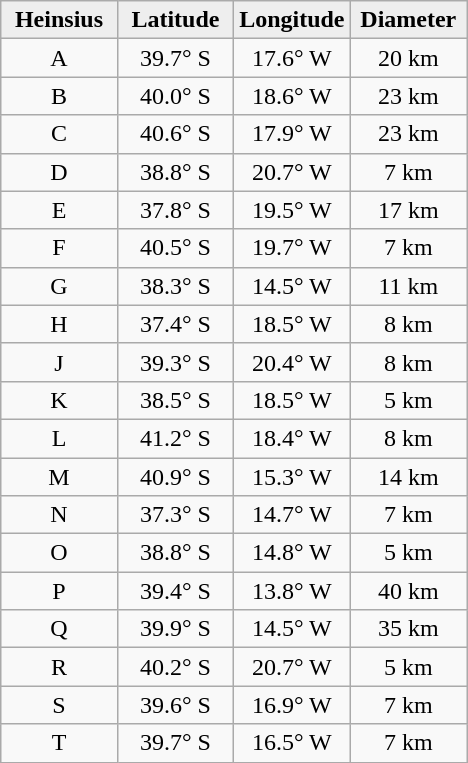<table class="wikitable">
<tr>
<th width="25%" style="background:#eeeeee;">Heinsius</th>
<th width="25%" style="background:#eeeeee;">Latitude</th>
<th width="25%" style="background:#eeeeee;">Longitude</th>
<th width="25%" style="background:#eeeeee;">Diameter</th>
</tr>
<tr>
<td align="center">A</td>
<td align="center">39.7° S</td>
<td align="center">17.6° W</td>
<td align="center">20 km</td>
</tr>
<tr>
<td align="center">B</td>
<td align="center">40.0° S</td>
<td align="center">18.6° W</td>
<td align="center">23 km</td>
</tr>
<tr>
<td align="center">C</td>
<td align="center">40.6° S</td>
<td align="center">17.9° W</td>
<td align="center">23 km</td>
</tr>
<tr>
<td align="center">D</td>
<td align="center">38.8° S</td>
<td align="center">20.7° W</td>
<td align="center">7 km</td>
</tr>
<tr>
<td align="center">E</td>
<td align="center">37.8° S</td>
<td align="center">19.5° W</td>
<td align="center">17 km</td>
</tr>
<tr>
<td align="center">F</td>
<td align="center">40.5° S</td>
<td align="center">19.7° W</td>
<td align="center">7 km</td>
</tr>
<tr>
<td align="center">G</td>
<td align="center">38.3° S</td>
<td align="center">14.5° W</td>
<td align="center">11 km</td>
</tr>
<tr>
<td align="center">H</td>
<td align="center">37.4° S</td>
<td align="center">18.5° W</td>
<td align="center">8 km</td>
</tr>
<tr>
<td align="center">J</td>
<td align="center">39.3° S</td>
<td align="center">20.4° W</td>
<td align="center">8 km</td>
</tr>
<tr>
<td align="center">K</td>
<td align="center">38.5° S</td>
<td align="center">18.5° W</td>
<td align="center">5 km</td>
</tr>
<tr>
<td align="center">L</td>
<td align="center">41.2° S</td>
<td align="center">18.4° W</td>
<td align="center">8 km</td>
</tr>
<tr>
<td align="center">M</td>
<td align="center">40.9° S</td>
<td align="center">15.3° W</td>
<td align="center">14 km</td>
</tr>
<tr>
<td align="center">N</td>
<td align="center">37.3° S</td>
<td align="center">14.7° W</td>
<td align="center">7 km</td>
</tr>
<tr>
<td align="center">O</td>
<td align="center">38.8° S</td>
<td align="center">14.8° W</td>
<td align="center">5 km</td>
</tr>
<tr>
<td align="center">P</td>
<td align="center">39.4° S</td>
<td align="center">13.8° W</td>
<td align="center">40 km</td>
</tr>
<tr>
<td align="center">Q</td>
<td align="center">39.9° S</td>
<td align="center">14.5° W</td>
<td align="center">35 km</td>
</tr>
<tr>
<td align="center">R</td>
<td align="center">40.2° S</td>
<td align="center">20.7° W</td>
<td align="center">5 km</td>
</tr>
<tr>
<td align="center">S</td>
<td align="center">39.6° S</td>
<td align="center">16.9° W</td>
<td align="center">7 km</td>
</tr>
<tr>
<td align="center">T</td>
<td align="center">39.7° S</td>
<td align="center">16.5° W</td>
<td align="center">7 km</td>
</tr>
</table>
